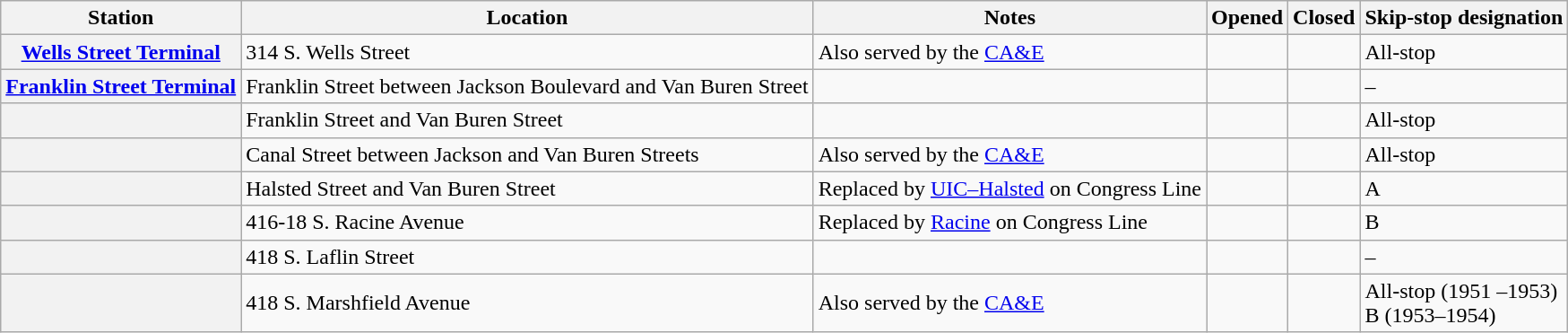<table class="wikitable sortable plainrowheaders" align=center>
<tr>
<th scope="col">Station</th>
<th scope="col">Location</th>
<th scope="col">Notes</th>
<th scope="col">Opened</th>
<th scope="col">Closed</th>
<th scope="col">Skip-stop designation</th>
</tr>
<tr>
<th scope="row"><a href='#'>Wells Street Terminal</a></th>
<td>314 S. Wells Street</td>
<td>Also served by the <a href='#'>CA&E</a></td>
<td></td>
<td></td>
<td>All-stop</td>
</tr>
<tr>
<th scope="row"><a href='#'>Franklin Street Terminal</a></th>
<td>Franklin Street between Jackson Boulevard and Van Buren Street</td>
<td></td>
<td></td>
<td></td>
<td>–</td>
</tr>
<tr>
<th scope="row"></th>
<td>Franklin Street and Van Buren Street</td>
<td></td>
<td></td>
<td></td>
<td>All-stop</td>
</tr>
<tr>
<th scope="row"></th>
<td>Canal Street between Jackson and Van Buren Streets</td>
<td>Also served by the <a href='#'>CA&E</a></td>
<td></td>
<td></td>
<td>All-stop</td>
</tr>
<tr>
<th scope="row"></th>
<td>Halsted Street and Van Buren Street</td>
<td>Replaced by <a href='#'>UIC–Halsted</a> on Congress Line</td>
<td></td>
<td></td>
<td>A</td>
</tr>
<tr>
<th scope="row"></th>
<td>416-18 S. Racine Avenue</td>
<td>Replaced by <a href='#'>Racine</a> on Congress Line</td>
<td></td>
<td></td>
<td>B</td>
</tr>
<tr>
<th scope="row"></th>
<td>418 S. Laflin Street</td>
<td></td>
<td></td>
<td></td>
<td>–</td>
</tr>
<tr>
<th scope="row"></th>
<td>418 S. Marshfield Avenue</td>
<td>Also served by the <a href='#'>CA&E</a></td>
<td></td>
<td></td>
<td>All-stop (1951 –1953)<br>B (1953–1954)</td>
</tr>
</table>
